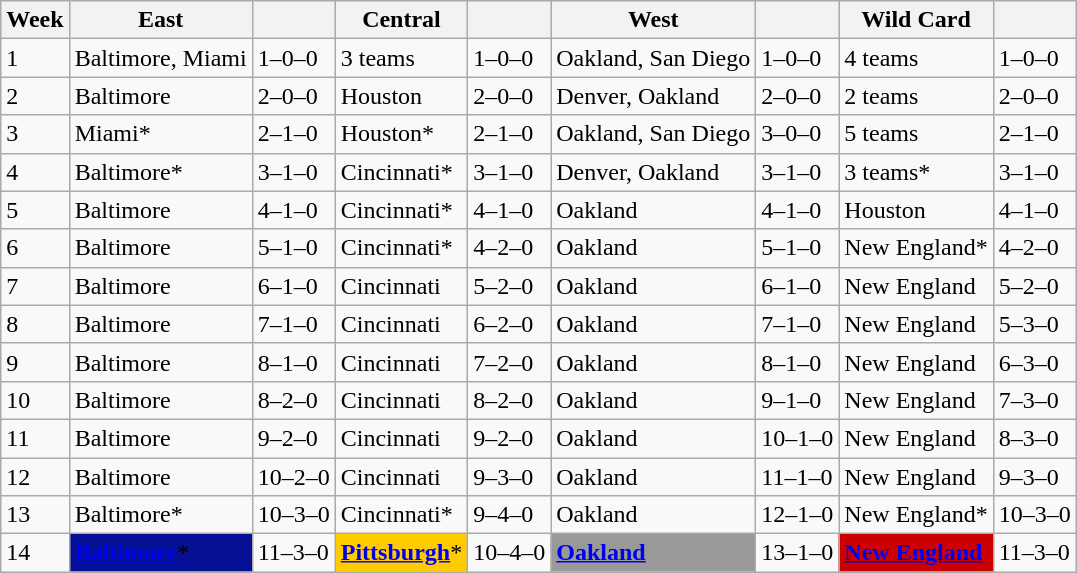<table class="wikitable">
<tr>
<th>Week</th>
<th>East</th>
<th></th>
<th>Central</th>
<th></th>
<th>West</th>
<th></th>
<th>Wild Card</th>
<th></th>
</tr>
<tr>
<td>1</td>
<td>Baltimore, Miami</td>
<td>1–0–0</td>
<td>3 teams</td>
<td>1–0–0</td>
<td>Oakland, San Diego</td>
<td>1–0–0</td>
<td>4 teams</td>
<td>1–0–0</td>
</tr>
<tr>
<td>2</td>
<td>Baltimore</td>
<td>2–0–0</td>
<td>Houston</td>
<td>2–0–0</td>
<td>Denver, Oakland</td>
<td>2–0–0</td>
<td>2 teams</td>
<td>2–0–0</td>
</tr>
<tr>
<td>3</td>
<td>Miami*</td>
<td>2–1–0</td>
<td>Houston*</td>
<td>2–1–0</td>
<td>Oakland, San Diego</td>
<td>3–0–0</td>
<td>5 teams</td>
<td>2–1–0</td>
</tr>
<tr>
<td>4</td>
<td>Baltimore*</td>
<td>3–1–0</td>
<td>Cincinnati*</td>
<td>3–1–0</td>
<td>Denver, Oakland</td>
<td>3–1–0</td>
<td>3 teams*</td>
<td>3–1–0</td>
</tr>
<tr>
<td>5</td>
<td>Baltimore</td>
<td>4–1–0</td>
<td>Cincinnati*</td>
<td>4–1–0</td>
<td>Oakland</td>
<td>4–1–0</td>
<td>Houston</td>
<td>4–1–0</td>
</tr>
<tr>
<td>6</td>
<td>Baltimore</td>
<td>5–1–0</td>
<td>Cincinnati*</td>
<td>4–2–0</td>
<td>Oakland</td>
<td>5–1–0</td>
<td>New England*</td>
<td>4–2–0</td>
</tr>
<tr>
<td>7</td>
<td>Baltimore</td>
<td>6–1–0</td>
<td>Cincinnati</td>
<td>5–2–0</td>
<td>Oakland</td>
<td>6–1–0</td>
<td>New England</td>
<td>5–2–0</td>
</tr>
<tr>
<td>8</td>
<td>Baltimore</td>
<td>7–1–0</td>
<td>Cincinnati</td>
<td>6–2–0</td>
<td>Oakland</td>
<td>7–1–0</td>
<td>New England</td>
<td>5–3–0</td>
</tr>
<tr>
<td>9</td>
<td>Baltimore</td>
<td>8–1–0</td>
<td>Cincinnati</td>
<td>7–2–0</td>
<td>Oakland</td>
<td>8–1–0</td>
<td>New England</td>
<td>6–3–0</td>
</tr>
<tr>
<td>10</td>
<td>Baltimore</td>
<td>8–2–0</td>
<td>Cincinnati</td>
<td>8–2–0</td>
<td>Oakland</td>
<td>9–1–0</td>
<td>New England</td>
<td>7–3–0</td>
</tr>
<tr>
<td>11</td>
<td>Baltimore</td>
<td>9–2–0</td>
<td>Cincinnati</td>
<td>9–2–0</td>
<td>Oakland</td>
<td>10–1–0</td>
<td>New England</td>
<td>8–3–0</td>
</tr>
<tr>
<td>12</td>
<td>Baltimore</td>
<td>10–2–0</td>
<td>Cincinnati</td>
<td>9–3–0</td>
<td>Oakland</td>
<td>11–1–0</td>
<td>New England</td>
<td>9–3–0</td>
</tr>
<tr>
<td>13</td>
<td>Baltimore*</td>
<td>10–3–0</td>
<td>Cincinnati*</td>
<td>9–4–0</td>
<td>Oakland</td>
<td>12–1–0</td>
<td>New England*</td>
<td>10–3–0</td>
</tr>
<tr>
<td>14</td>
<td bgcolor="#051094"><strong><a href='#'><span>Baltimore</span></a></strong>*</td>
<td>11–3–0</td>
<td bgcolor="#FFCC00"><strong><a href='#'><span>Pittsburgh</span></a></strong>*</td>
<td>10–4–0</td>
<td bgcolor="#999999"><strong><a href='#'><span>Oakland</span></a></strong></td>
<td>13–1–0</td>
<td bgcolor="#CC0000"><strong><a href='#'><span>New England</span></a></strong></td>
<td>11–3–0</td>
</tr>
</table>
